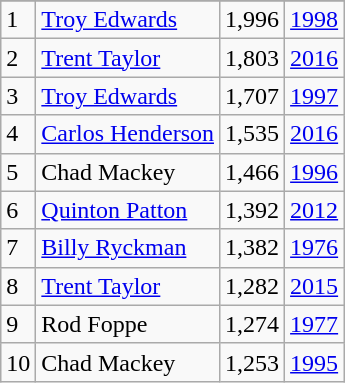<table class="wikitable">
<tr>
</tr>
<tr>
<td>1</td>
<td><a href='#'>Troy Edwards</a></td>
<td>1,996</td>
<td><a href='#'>1998</a></td>
</tr>
<tr>
<td>2</td>
<td><a href='#'>Trent Taylor</a></td>
<td>1,803</td>
<td><a href='#'>2016</a></td>
</tr>
<tr>
<td>3</td>
<td><a href='#'>Troy Edwards</a></td>
<td>1,707</td>
<td><a href='#'>1997</a></td>
</tr>
<tr>
<td>4</td>
<td><a href='#'>Carlos Henderson</a></td>
<td>1,535</td>
<td><a href='#'>2016</a></td>
</tr>
<tr>
<td>5</td>
<td>Chad Mackey</td>
<td>1,466</td>
<td><a href='#'>1996</a></td>
</tr>
<tr>
<td>6</td>
<td><a href='#'>Quinton Patton</a></td>
<td>1,392</td>
<td><a href='#'>2012</a></td>
</tr>
<tr>
<td>7</td>
<td><a href='#'>Billy Ryckman</a></td>
<td>1,382</td>
<td><a href='#'>1976</a></td>
</tr>
<tr>
<td>8</td>
<td><a href='#'>Trent Taylor</a></td>
<td>1,282</td>
<td><a href='#'>2015</a></td>
</tr>
<tr>
<td>9</td>
<td>Rod Foppe</td>
<td>1,274</td>
<td><a href='#'>1977</a></td>
</tr>
<tr>
<td>10</td>
<td>Chad Mackey</td>
<td>1,253</td>
<td><a href='#'>1995</a></td>
</tr>
</table>
